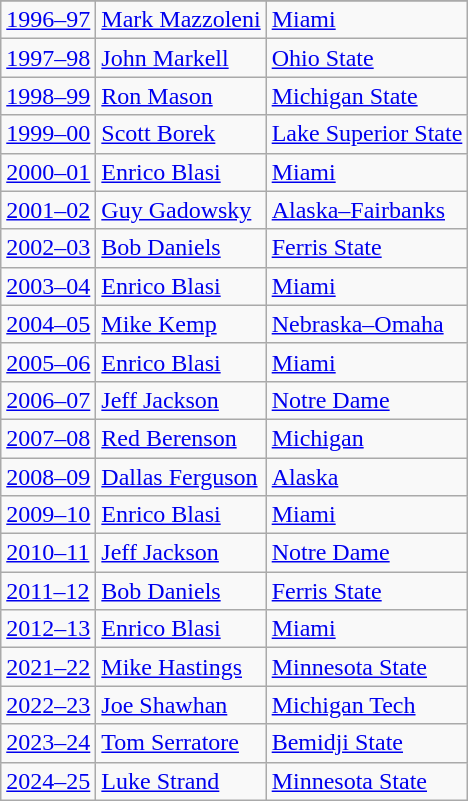<table class="wikitable sortable">
<tr>
</tr>
<tr>
<td><a href='#'>1996–97</a></td>
<td><a href='#'>Mark Mazzoleni</a></td>
<td><a href='#'>Miami</a></td>
</tr>
<tr>
<td><a href='#'>1997–98</a></td>
<td><a href='#'>John Markell</a></td>
<td><a href='#'>Ohio State</a></td>
</tr>
<tr>
<td><a href='#'>1998–99</a></td>
<td><a href='#'>Ron Mason</a></td>
<td><a href='#'>Michigan State</a></td>
</tr>
<tr>
<td><a href='#'>1999–00</a></td>
<td><a href='#'>Scott Borek</a></td>
<td><a href='#'>Lake Superior State</a></td>
</tr>
<tr>
<td><a href='#'>2000–01</a></td>
<td><a href='#'>Enrico Blasi</a></td>
<td><a href='#'>Miami</a></td>
</tr>
<tr>
<td><a href='#'>2001–02</a></td>
<td><a href='#'>Guy Gadowsky</a></td>
<td><a href='#'>Alaska–Fairbanks</a></td>
</tr>
<tr>
<td><a href='#'>2002–03</a></td>
<td><a href='#'>Bob Daniels</a></td>
<td><a href='#'>Ferris State</a></td>
</tr>
<tr>
<td><a href='#'>2003–04</a></td>
<td><a href='#'>Enrico Blasi</a></td>
<td><a href='#'>Miami</a></td>
</tr>
<tr>
<td><a href='#'>2004–05</a></td>
<td><a href='#'>Mike Kemp</a></td>
<td><a href='#'>Nebraska–Omaha</a></td>
</tr>
<tr>
<td><a href='#'>2005–06</a></td>
<td><a href='#'>Enrico Blasi</a></td>
<td><a href='#'>Miami</a></td>
</tr>
<tr>
<td><a href='#'>2006–07</a></td>
<td><a href='#'>Jeff Jackson</a></td>
<td><a href='#'>Notre Dame</a></td>
</tr>
<tr>
<td><a href='#'>2007–08</a></td>
<td><a href='#'>Red Berenson</a></td>
<td><a href='#'>Michigan</a></td>
</tr>
<tr>
<td><a href='#'>2008–09</a></td>
<td><a href='#'>Dallas Ferguson</a></td>
<td><a href='#'>Alaska</a></td>
</tr>
<tr>
<td><a href='#'>2009–10</a></td>
<td><a href='#'>Enrico Blasi</a></td>
<td><a href='#'>Miami</a></td>
</tr>
<tr>
<td><a href='#'>2010–11</a></td>
<td><a href='#'>Jeff Jackson</a></td>
<td><a href='#'>Notre Dame</a></td>
</tr>
<tr>
<td><a href='#'>2011–12</a></td>
<td><a href='#'>Bob Daniels</a></td>
<td><a href='#'>Ferris State</a></td>
</tr>
<tr>
<td><a href='#'>2012–13</a></td>
<td><a href='#'>Enrico Blasi</a></td>
<td><a href='#'>Miami</a></td>
</tr>
<tr>
<td><a href='#'>2021–22</a></td>
<td><a href='#'>Mike Hastings</a></td>
<td><a href='#'>Minnesota State</a></td>
</tr>
<tr>
<td><a href='#'>2022–23</a></td>
<td><a href='#'>Joe Shawhan</a></td>
<td><a href='#'>Michigan Tech</a></td>
</tr>
<tr>
<td><a href='#'>2023–24</a></td>
<td><a href='#'>Tom Serratore</a></td>
<td><a href='#'>Bemidji State</a></td>
</tr>
<tr>
<td><a href='#'>2024–25</a></td>
<td><a href='#'>Luke Strand</a></td>
<td><a href='#'>Minnesota State</a></td>
</tr>
</table>
